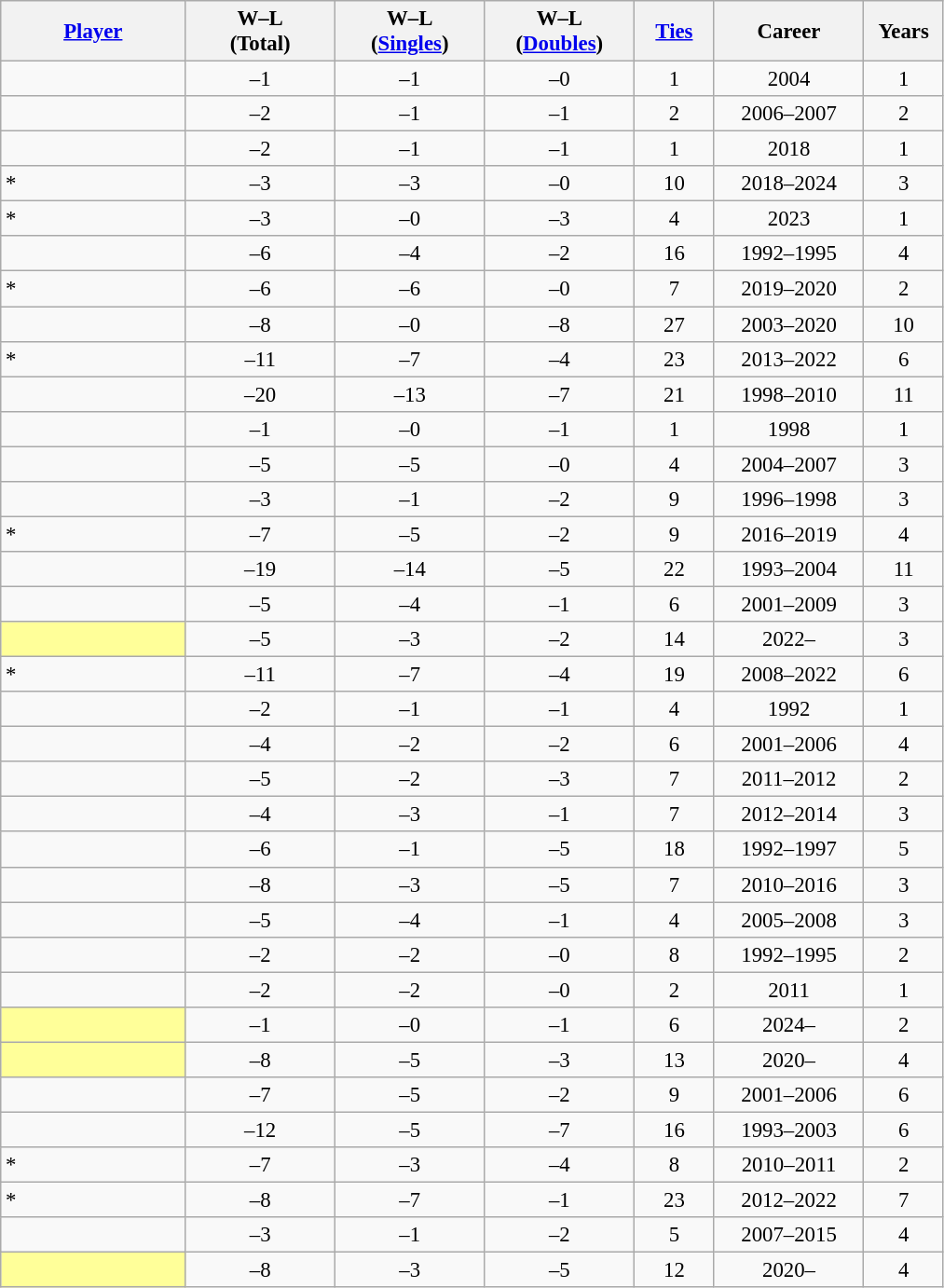<table class="wikitable sortable" style="text-align: center; font-size: 95%;">
<tr>
<th width=125><a href='#'>Player</a></th>
<th width=100>W–L<br>(Total)</th>
<th width=100>W–L<br>(<a href='#'>Singles</a>)</th>
<th width=100>W–L<br>(<a href='#'>Doubles</a>)</th>
<th width=50><a href='#'>Ties</a></th>
<th width=100>Career</th>
<th width=50>Years</th>
</tr>
<tr>
<td align="left"></td>
<td>–1</td>
<td>–1</td>
<td>–0</td>
<td>1</td>
<td>2004</td>
<td>1</td>
</tr>
<tr>
<td align="left"></td>
<td>–2</td>
<td>–1</td>
<td>–1</td>
<td>2</td>
<td>2006–2007</td>
<td>2</td>
</tr>
<tr>
<td align="left"></td>
<td>–2</td>
<td>–1</td>
<td>–1</td>
<td>1</td>
<td>2018</td>
<td>1</td>
</tr>
<tr>
<td align="left"> *</td>
<td>–3</td>
<td>–3</td>
<td>–0</td>
<td>10</td>
<td>2018–2024</td>
<td>3</td>
</tr>
<tr>
<td align="left"> *</td>
<td>–3</td>
<td>–0</td>
<td>–3</td>
<td>4</td>
<td>2023</td>
<td>1</td>
</tr>
<tr>
<td align="left"></td>
<td>–6</td>
<td>–4</td>
<td>–2</td>
<td>16</td>
<td>1992–1995</td>
<td>4</td>
</tr>
<tr>
<td align="left"> *</td>
<td>–6</td>
<td>–6</td>
<td>–0</td>
<td>7</td>
<td>2019–2020</td>
<td>2</td>
</tr>
<tr>
<td align="left"></td>
<td>–8</td>
<td>–0</td>
<td>–8</td>
<td>27</td>
<td>2003–2020</td>
<td>10</td>
</tr>
<tr>
<td align="left"> *</td>
<td>–11</td>
<td>–7</td>
<td>–4</td>
<td>23</td>
<td>2013–2022</td>
<td>6</td>
</tr>
<tr>
<td align="left"></td>
<td>–20</td>
<td>–13</td>
<td>–7</td>
<td>21</td>
<td>1998–2010</td>
<td>11</td>
</tr>
<tr>
<td align="left"></td>
<td>–1</td>
<td>–0</td>
<td>–1</td>
<td>1</td>
<td>1998</td>
<td>1</td>
</tr>
<tr>
<td align="left"></td>
<td>–5</td>
<td>–5</td>
<td>–0</td>
<td>4</td>
<td>2004–2007</td>
<td>3</td>
</tr>
<tr>
<td align="left"></td>
<td>–3</td>
<td>–1</td>
<td>–2</td>
<td>9</td>
<td>1996–1998</td>
<td>3</td>
</tr>
<tr>
<td align="left"> *</td>
<td>–7</td>
<td>–5</td>
<td>–2</td>
<td>9</td>
<td>2016–2019</td>
<td>4</td>
</tr>
<tr>
<td align="left"></td>
<td>–19</td>
<td>–14</td>
<td>–5</td>
<td>22</td>
<td>1993–2004</td>
<td>11</td>
</tr>
<tr>
<td align="left"></td>
<td>–5</td>
<td>–4</td>
<td>–1</td>
<td>6</td>
<td>2001–2009</td>
<td>3</td>
</tr>
<tr>
<td align="left" style="background-color: #ffff99;"></td>
<td>–5</td>
<td>–3</td>
<td>–2</td>
<td>14</td>
<td>2022–</td>
<td>3</td>
</tr>
<tr>
<td align="left"> *</td>
<td>–11</td>
<td>–7</td>
<td>–4</td>
<td>19</td>
<td>2008–2022</td>
<td>6</td>
</tr>
<tr>
<td align="left"></td>
<td>–2</td>
<td>–1</td>
<td>–1</td>
<td>4</td>
<td>1992</td>
<td>1</td>
</tr>
<tr>
<td align="left"></td>
<td>–4</td>
<td>–2</td>
<td>–2</td>
<td>6</td>
<td>2001–2006</td>
<td>4</td>
</tr>
<tr>
<td align="left"></td>
<td>–5</td>
<td>–2</td>
<td>–3</td>
<td>7</td>
<td>2011–2012</td>
<td>2</td>
</tr>
<tr>
<td align="left"></td>
<td>–4</td>
<td>–3</td>
<td>–1</td>
<td>7</td>
<td>2012–2014</td>
<td>3</td>
</tr>
<tr>
<td align="left"></td>
<td>–6</td>
<td>–1</td>
<td>–5</td>
<td>18</td>
<td>1992–1997</td>
<td>5</td>
</tr>
<tr>
<td align="left"></td>
<td>–8</td>
<td>–3</td>
<td>–5</td>
<td>7</td>
<td>2010–2016</td>
<td>3</td>
</tr>
<tr>
<td align="left"></td>
<td>–5</td>
<td>–4</td>
<td>–1</td>
<td>4</td>
<td>2005–2008</td>
<td>3</td>
</tr>
<tr>
<td align="left"></td>
<td>–2</td>
<td>–2</td>
<td>–0</td>
<td>8</td>
<td>1992–1995</td>
<td>2</td>
</tr>
<tr>
<td align="left"></td>
<td>–2</td>
<td>–2</td>
<td>–0</td>
<td>2</td>
<td>2011</td>
<td>1</td>
</tr>
<tr>
<td align="left" style="background-color: #ffff99;"></td>
<td>–1</td>
<td>–0</td>
<td>–1</td>
<td>6</td>
<td>2024–</td>
<td>2</td>
</tr>
<tr>
<td align="left" style="background-color: #ffff99;"></td>
<td>–8</td>
<td>–5</td>
<td>–3</td>
<td>13</td>
<td>2020–</td>
<td>4</td>
</tr>
<tr>
<td align="left"></td>
<td>–7</td>
<td>–5</td>
<td>–2</td>
<td>9</td>
<td>2001–2006</td>
<td>6</td>
</tr>
<tr>
<td align="left"></td>
<td>–12</td>
<td>–5</td>
<td>–7</td>
<td>16</td>
<td>1993–2003</td>
<td>6</td>
</tr>
<tr>
<td align="left"> *</td>
<td>–7</td>
<td>–3</td>
<td>–4</td>
<td>8</td>
<td>2010–2011</td>
<td>2</td>
</tr>
<tr>
<td align="left"> *</td>
<td>–8</td>
<td>–7</td>
<td>–1</td>
<td>23</td>
<td>2012–2022</td>
<td>7</td>
</tr>
<tr>
<td align="left"></td>
<td>–3</td>
<td>–1</td>
<td>–2</td>
<td>5</td>
<td>2007–2015</td>
<td>4</td>
</tr>
<tr>
<td align="left" style="background-color: #ffff99;"></td>
<td>–8</td>
<td>–3</td>
<td>–5</td>
<td>12</td>
<td>2020–</td>
<td>4</td>
</tr>
</table>
